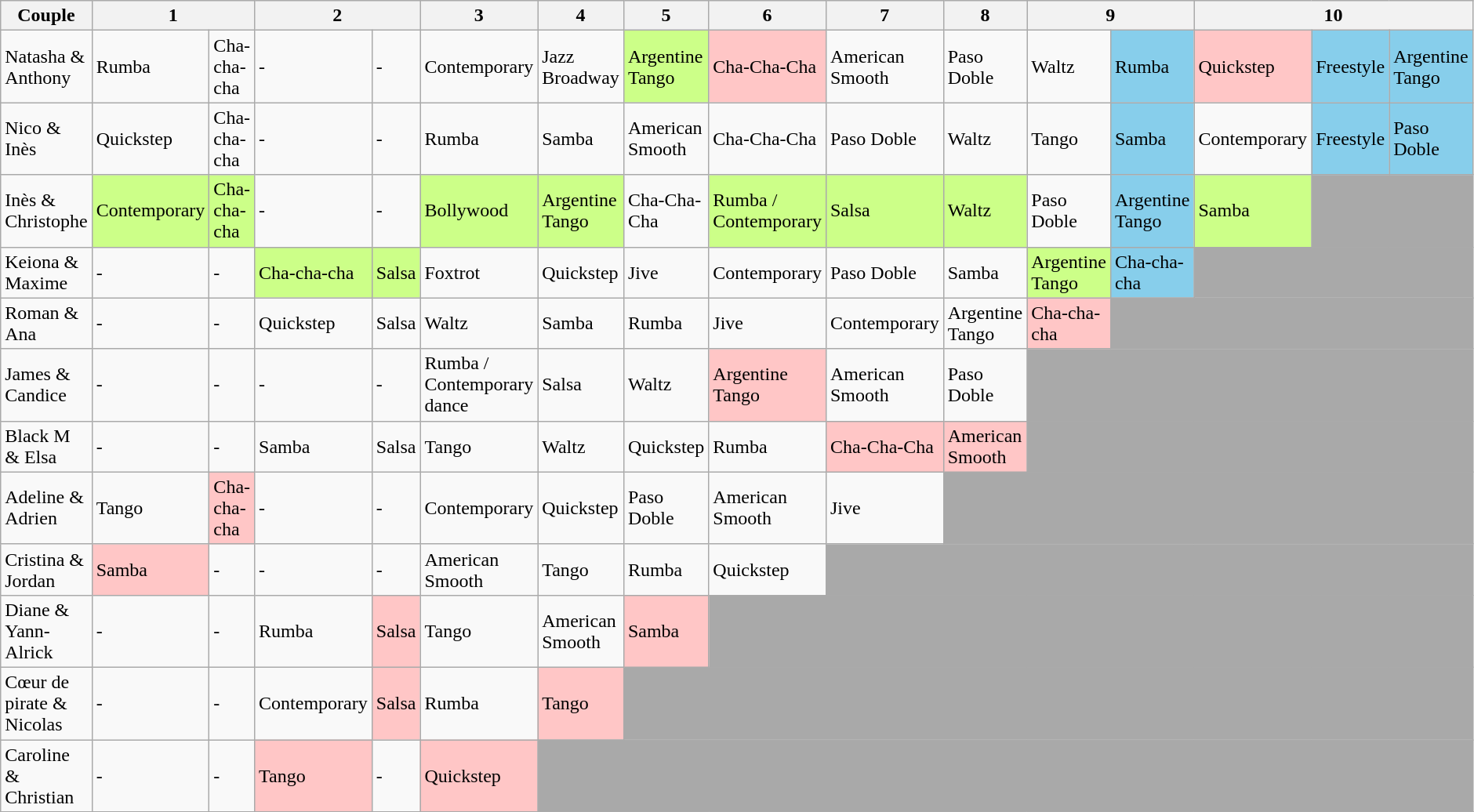<table class="wikitable" align="center">
<tr>
<th>Couple</th>
<th colspan=2>1</th>
<th colspan=2>2</th>
<th>3</th>
<th>4</th>
<th>5</th>
<th>6</th>
<th>7</th>
<th>8</th>
<th colspan=2>9</th>
<th colspan=3>10</th>
</tr>
<tr>
<td>Natasha & Anthony</td>
<td>Rumba</td>
<td>Cha-cha-cha</td>
<td>-</td>
<td>-</td>
<td>Contemporary</td>
<td>Jazz Broadway</td>
<td style="background:#ccff88;">Argentine Tango</td>
<td style="background:#ffc6c6;">Cha-Cha-Cha</td>
<td>American Smooth</td>
<td>Paso Doble</td>
<td>Waltz</td>
<td style="background:skyblue;">Rumba</td>
<td style="background:#ffc6c6;">Quickstep</td>
<td style="background:skyblue;">Freestyle</td>
<td style="background:skyblue;">Argentine Tango</td>
</tr>
<tr>
<td>Nico & Inès</td>
<td>Quickstep</td>
<td>Cha-cha-cha</td>
<td>-</td>
<td>-</td>
<td>Rumba</td>
<td>Samba</td>
<td>American Smooth</td>
<td>Cha-Cha-Cha</td>
<td>Paso Doble</td>
<td>Waltz</td>
<td>Tango</td>
<td style="background:skyblue;">Samba</td>
<td>Contemporary</td>
<td style="background:skyblue;">Freestyle</td>
<td style="background:skyblue;">Paso Doble</td>
</tr>
<tr>
<td>Inès & Christophe</td>
<td style="background:#ccff88;">Contemporary</td>
<td style="background:#ccff88;">Cha-cha-cha</td>
<td>-</td>
<td>-</td>
<td style="background:#ccff88;">Bollywood</td>
<td style="background:#ccff88;">Argentine Tango</td>
<td>Cha-Cha-Cha</td>
<td style="background:#ccff88;">Rumba / Contemporary</td>
<td style="background:#ccff88;">Salsa</td>
<td style="background:#ccff88;">Waltz</td>
<td>Paso Doble</td>
<td style="background:skyblue;">Argentine Tango</td>
<td style="background:#ccff88;">Samba</td>
<td style="background:darkgray;" colspan="2"></td>
</tr>
<tr>
<td>Keiona & Maxime</td>
<td>-</td>
<td>-</td>
<td style="background:#ccff88;">Cha-cha-cha</td>
<td style="background:#ccff88;">Salsa</td>
<td>Foxtrot</td>
<td>Quickstep</td>
<td>Jive</td>
<td>Contemporary</td>
<td>Paso Doble</td>
<td>Samba</td>
<td style="background:#ccff88;">Argentine Tango</td>
<td style="background:skyblue;">Cha-cha-cha</td>
<td style="background:darkgray;" colspan="3"></td>
</tr>
<tr>
<td>Roman & Ana</td>
<td>-</td>
<td>-</td>
<td>Quickstep</td>
<td>Salsa</td>
<td>Waltz</td>
<td>Samba</td>
<td>Rumba</td>
<td>Jive</td>
<td>Contemporary</td>
<td>Argentine Tango</td>
<td style="background:#ffc6c6;">Cha-cha-cha</td>
<td style="background:darkgray;" colspan="4"></td>
</tr>
<tr>
<td>James & Candice</td>
<td>-</td>
<td>-</td>
<td>-</td>
<td>-</td>
<td>Rumba / Contemporary dance</td>
<td>Salsa</td>
<td>Waltz</td>
<td style="background:#ffc6c6;">Argentine Tango</td>
<td>American Smooth</td>
<td>Paso Doble</td>
<td style="background:darkgray;" colspan="5"></td>
</tr>
<tr>
<td>Black M & Elsa</td>
<td>-</td>
<td>-</td>
<td>Samba</td>
<td>Salsa</td>
<td>Tango</td>
<td>Waltz</td>
<td>Quickstep</td>
<td>Rumba</td>
<td style="background:#ffc6c6;">Cha-Cha-Cha</td>
<td style="background:#ffc6c6;">American Smooth</td>
<td style="background:darkgray;" colspan="5"></td>
</tr>
<tr>
<td>Adeline & Adrien</td>
<td>Tango</td>
<td style="background:#ffc6c6;">Cha-cha-cha</td>
<td>-</td>
<td>-</td>
<td>Contemporary</td>
<td>Quickstep</td>
<td>Paso Doble</td>
<td>American Smooth</td>
<td>Jive</td>
<td style="background:darkgray;" colspan="7"></td>
</tr>
<tr>
<td>Cristina & Jordan</td>
<td style="background:#ffc6c6;">Samba</td>
<td>-</td>
<td>-</td>
<td>-</td>
<td>American Smooth</td>
<td>Tango</td>
<td>Rumba</td>
<td>Quickstep</td>
<td style="background:darkgray;" colspan="8"></td>
</tr>
<tr>
<td>Diane & Yann-Alrick</td>
<td>-</td>
<td>-</td>
<td>Rumba</td>
<td style="background:#ffc6c6;">Salsa</td>
<td>Tango</td>
<td>American Smooth</td>
<td style="background:#ffc6c6;">Samba</td>
<td style="background:darkgray;" colspan="9"></td>
</tr>
<tr>
<td>Cœur de pirate & Nicolas</td>
<td>-</td>
<td>-</td>
<td>Contemporary</td>
<td style="background:#ffc6c6;">Salsa</td>
<td>Rumba</td>
<td style="background:#ffc6c6;">Tango</td>
<td style="background:darkgray;" colspan="10"></td>
</tr>
<tr>
<td>Caroline & Christian</td>
<td>-</td>
<td>-</td>
<td style="background:#ffc6c6;">Tango</td>
<td>-</td>
<td style="background:#ffc6c6;">Quickstep</td>
<td style="background:darkgray;" colspan="11"></td>
</tr>
<tr>
</tr>
</table>
